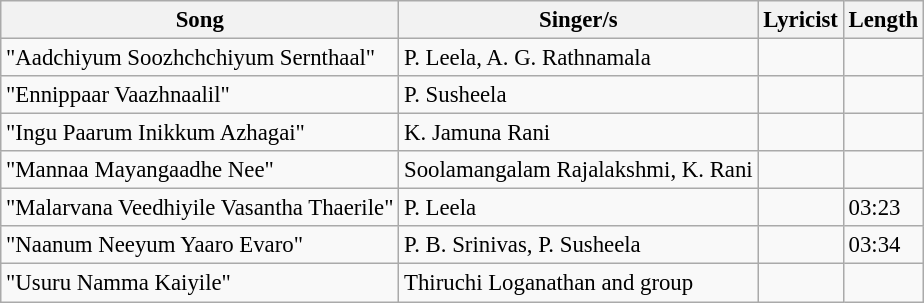<table class="wikitable" style="font-size:95%;">
<tr>
<th>Song</th>
<th>Singer/s</th>
<th>Lyricist</th>
<th>Length</th>
</tr>
<tr>
<td>"Aadchiyum Soozhchchiyum Sernthaal"</td>
<td>P. Leela, A. G. Rathnamala</td>
<td></td>
<td></td>
</tr>
<tr>
<td>"Ennippaar Vaazhnaalil"</td>
<td>P. Susheela</td>
<td></td>
<td></td>
</tr>
<tr>
<td>"Ingu Paarum Inikkum Azhagai"</td>
<td>K. Jamuna Rani</td>
<td></td>
<td></td>
</tr>
<tr>
<td>"Mannaa Mayangaadhe Nee"</td>
<td>Soolamangalam Rajalakshmi, K. Rani</td>
<td></td>
<td></td>
</tr>
<tr>
<td>"Malarvana Veedhiyile Vasantha Thaerile"</td>
<td>P. Leela</td>
<td></td>
<td>03:23</td>
</tr>
<tr>
<td>"Naanum Neeyum Yaaro Evaro"</td>
<td>P. B. Srinivas, P. Susheela</td>
<td></td>
<td>03:34</td>
</tr>
<tr>
<td>"Usuru Namma Kaiyile"</td>
<td>Thiruchi Loganathan and group</td>
<td></td>
<td></td>
</tr>
</table>
